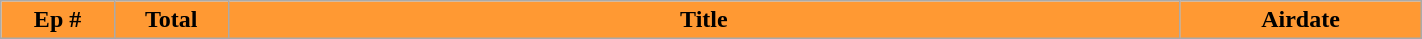<table class="wikitable plainrowheaders" width="75%" style="background:#FFFFFF;">
<tr>
<th style="background:#FF9933" width=8%><span>Ep #</span></th>
<th style="background:#FF9933" width=8%><span>Total</span></th>
<th style="background:#FF9933"><span>Title</span></th>
<th style="background:#FF9933" width=17%><span>Airdate</span><br>




</th>
</tr>
</table>
